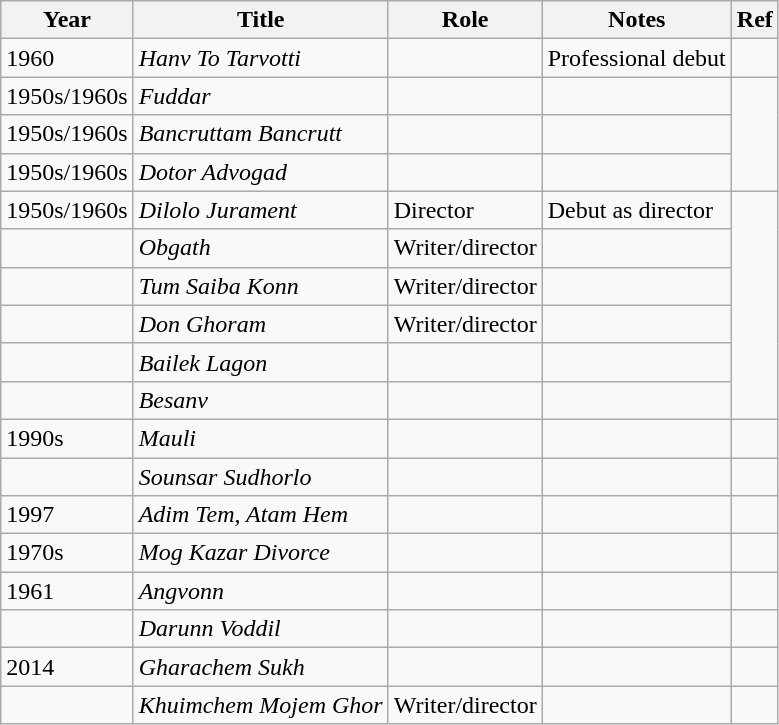<table class="wikitable sortable">
<tr>
<th>Year</th>
<th>Title</th>
<th>Role</th>
<th>Notes</th>
<th>Ref</th>
</tr>
<tr>
<td>1960</td>
<td><em>Hanv To Tarvotti</em></td>
<td></td>
<td>Professional debut</td>
<td></td>
</tr>
<tr>
<td>1950s/1960s</td>
<td><em>Fuddar</em></td>
<td></td>
<td></td>
<td rowspan="3"></td>
</tr>
<tr>
<td>1950s/1960s</td>
<td><em>Bancruttam Bancrutt</em></td>
<td></td>
<td></td>
</tr>
<tr>
<td>1950s/1960s</td>
<td><em>Dotor Advogad</em></td>
<td></td>
<td></td>
</tr>
<tr>
<td>1950s/1960s</td>
<td><em>Dilolo Jurament</em></td>
<td>Director</td>
<td>Debut as director</td>
<td rowspan="6"></td>
</tr>
<tr>
<td></td>
<td><em>Obgath</em></td>
<td>Writer/director</td>
<td></td>
</tr>
<tr>
<td></td>
<td><em>Tum Saiba Konn</em></td>
<td>Writer/director</td>
<td></td>
</tr>
<tr>
<td></td>
<td><em>Don Ghoram</em></td>
<td>Writer/director</td>
<td></td>
</tr>
<tr>
<td></td>
<td><em>Bailek Lagon</em></td>
<td></td>
<td></td>
</tr>
<tr>
<td></td>
<td><em>Besanv</em></td>
<td></td>
<td></td>
</tr>
<tr>
<td>1990s</td>
<td><em>Mauli</em></td>
<td></td>
<td></td>
<td></td>
</tr>
<tr>
<td></td>
<td><em>Sounsar Sudhorlo</em></td>
<td></td>
<td></td>
<td></td>
</tr>
<tr>
<td>1997</td>
<td><em>Adim Tem, Atam Hem</em></td>
<td></td>
<td></td>
<td></td>
</tr>
<tr>
<td>1970s</td>
<td><em>Mog Kazar Divorce</em></td>
<td></td>
<td></td>
<td></td>
</tr>
<tr>
<td>1961</td>
<td><em>Angvonn</em></td>
<td></td>
<td></td>
<td></td>
</tr>
<tr>
<td></td>
<td><em>Darunn Voddil</em></td>
<td></td>
<td></td>
<td></td>
</tr>
<tr>
<td>2014</td>
<td><em>Gharachem Sukh</em></td>
<td></td>
<td></td>
<td></td>
</tr>
<tr>
<td></td>
<td><em>Khuimchem Mojem Ghor</em></td>
<td>Writer/director</td>
<td></td>
<td></td>
</tr>
</table>
